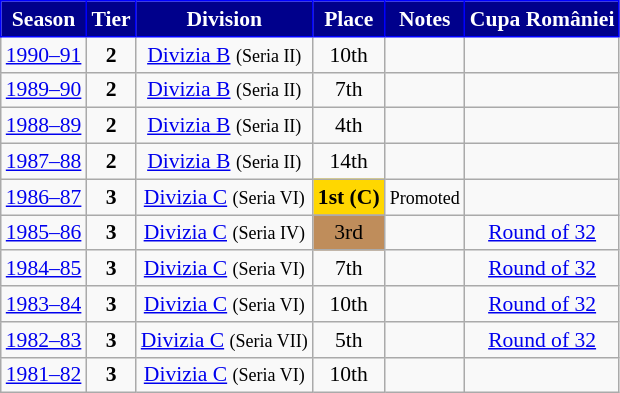<table class="wikitable" style="text-align:center; font-size:90%">
<tr>
<th style="background:#00008b;color:#FFFFFF;border:1px solid #0000FF;">Season</th>
<th style="background:#00008b;color:#FFFFFF;border:1px solid #0000FF;">Tier</th>
<th style="background:#00008b;color:#FFFFFF;border:1px solid #0000FF;">Division</th>
<th style="background:#00008b;color:#FFFFFF;border:1px solid #0000FF;">Place</th>
<th style="background:#00008b;color:#FFFFFF;border:1px solid #0000FF;">Notes</th>
<th style="background:#00008b;color:#FFFFFF;border:1px solid #0000FF;">Cupa României</th>
</tr>
<tr>
<td><a href='#'>1990–91</a></td>
<td><strong>2</strong></td>
<td><a href='#'>Divizia B</a> <small>(Seria II)</small></td>
<td>10th</td>
<td></td>
<td></td>
</tr>
<tr>
<td><a href='#'>1989–90</a></td>
<td><strong>2</strong></td>
<td><a href='#'>Divizia B</a> <small>(Seria II)</small></td>
<td>7th</td>
<td></td>
<td></td>
</tr>
<tr>
<td><a href='#'>1988–89</a></td>
<td><strong>2</strong></td>
<td><a href='#'>Divizia B</a> <small>(Seria II)</small></td>
<td>4th</td>
<td></td>
<td></td>
</tr>
<tr>
<td><a href='#'>1987–88</a></td>
<td><strong>2</strong></td>
<td><a href='#'>Divizia B</a> <small>(Seria II)</small></td>
<td>14th</td>
<td></td>
<td></td>
</tr>
<tr>
<td><a href='#'>1986–87</a></td>
<td><strong>3</strong></td>
<td><a href='#'>Divizia C</a> <small>(Seria VI)</small></td>
<td align=center bgcolor=gold><strong>1st (C)</strong></td>
<td><small>Promoted</small></td>
<td></td>
</tr>
<tr>
<td><a href='#'>1985–86</a></td>
<td><strong>3</strong></td>
<td><a href='#'>Divizia C</a> <small>(Seria IV)</small></td>
<td align=center bgcolor=#BF8D5B>3rd</td>
<td></td>
<td><a href='#'>Round of 32</a></td>
</tr>
<tr>
<td><a href='#'>1984–85</a></td>
<td><strong>3</strong></td>
<td><a href='#'>Divizia C</a> <small>(Seria VI)</small></td>
<td>7th</td>
<td></td>
<td><a href='#'>Round of 32</a></td>
</tr>
<tr>
<td><a href='#'>1983–84</a></td>
<td><strong>3</strong></td>
<td><a href='#'>Divizia C</a> <small>(Seria VI)</small></td>
<td>10th</td>
<td></td>
<td><a href='#'>Round of 32</a></td>
</tr>
<tr>
<td><a href='#'>1982–83</a></td>
<td><strong>3</strong></td>
<td><a href='#'>Divizia C</a> <small>(Seria VII)</small></td>
<td>5th</td>
<td></td>
<td><a href='#'>Round of 32</a></td>
</tr>
<tr>
<td><a href='#'>1981–82</a></td>
<td><strong>3</strong></td>
<td><a href='#'>Divizia C</a> <small>(Seria VI)</small></td>
<td>10th</td>
<td></td>
<td></td>
</tr>
</table>
